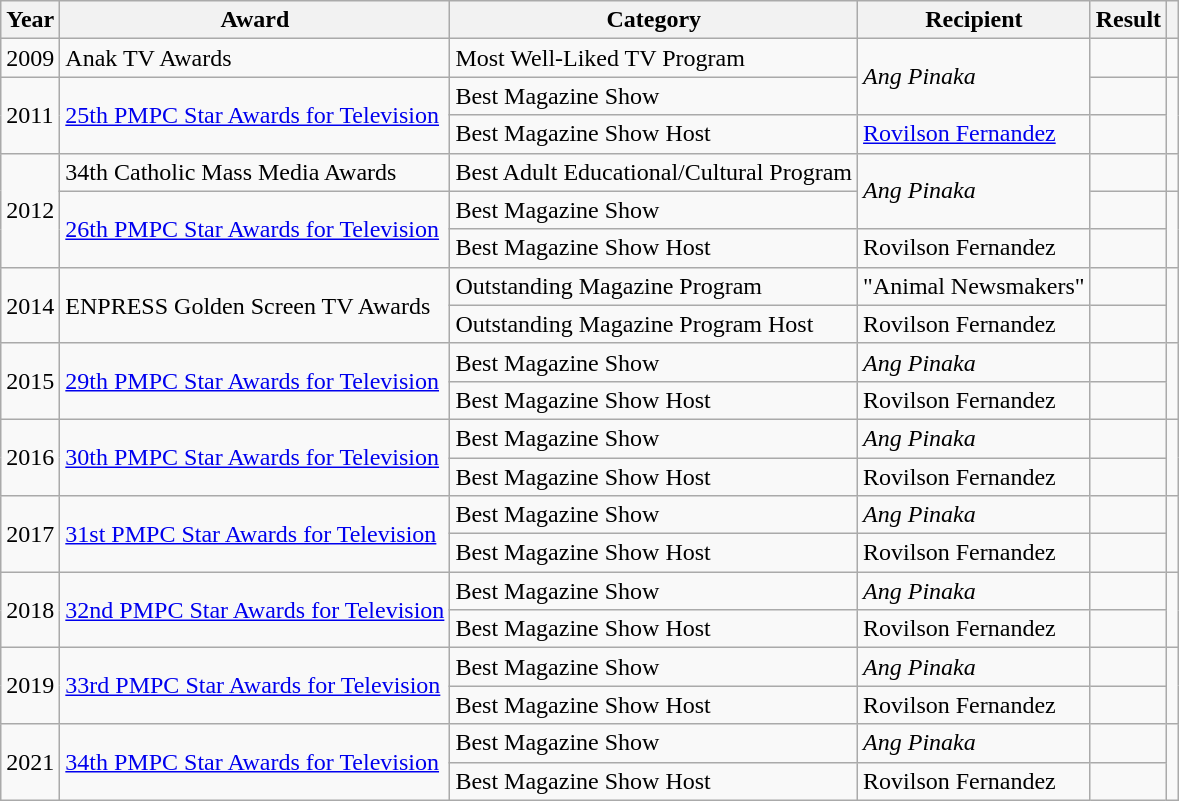<table class="wikitable">
<tr>
<th>Year</th>
<th>Award</th>
<th>Category</th>
<th>Recipient</th>
<th>Result</th>
<th></th>
</tr>
<tr>
<td>2009</td>
<td>Anak TV Awards</td>
<td>Most Well-Liked TV Program</td>
<td rowspan=2><em>Ang Pinaka</em></td>
<td></td>
<td></td>
</tr>
<tr>
<td rowspan=2>2011</td>
<td rowspan=2><a href='#'>25th PMPC Star Awards for Television</a></td>
<td>Best Magazine Show</td>
<td></td>
<td rowspan=2></td>
</tr>
<tr>
<td>Best Magazine Show Host</td>
<td><a href='#'>Rovilson Fernandez</a></td>
<td></td>
</tr>
<tr>
<td rowspan=3>2012</td>
<td>34th Catholic Mass Media Awards</td>
<td>Best Adult Educational/Cultural Program</td>
<td rowspan=2><em>Ang Pinaka</em></td>
<td></td>
<td></td>
</tr>
<tr>
<td rowspan=2><a href='#'>26th PMPC Star Awards for Television</a></td>
<td>Best Magazine Show</td>
<td></td>
<td rowspan=2></td>
</tr>
<tr>
<td>Best Magazine Show Host</td>
<td>Rovilson Fernandez</td>
<td></td>
</tr>
<tr>
<td rowspan=2>2014</td>
<td rowspan=2>ENPRESS Golden Screen TV Awards</td>
<td>Outstanding Magazine Program</td>
<td>"Animal Newsmakers"</td>
<td></td>
<td rowspan=2></td>
</tr>
<tr>
<td>Outstanding Magazine Program Host</td>
<td>Rovilson Fernandez</td>
<td></td>
</tr>
<tr>
<td rowspan=2>2015</td>
<td rowspan=2><a href='#'>29th PMPC Star Awards for Television</a></td>
<td>Best Magazine Show</td>
<td><em>Ang Pinaka</em></td>
<td></td>
<td rowspan=2></td>
</tr>
<tr>
<td>Best Magazine Show Host</td>
<td>Rovilson Fernandez</td>
<td></td>
</tr>
<tr>
<td rowspan=2>2016</td>
<td rowspan=2><a href='#'>30th PMPC Star Awards for Television</a></td>
<td>Best Magazine Show</td>
<td><em>Ang Pinaka</em></td>
<td></td>
<td rowspan=2></td>
</tr>
<tr>
<td>Best Magazine Show Host</td>
<td>Rovilson Fernandez</td>
<td></td>
</tr>
<tr>
<td rowspan=2>2017</td>
<td rowspan=2><a href='#'>31st PMPC Star Awards for Television</a></td>
<td>Best Magazine Show</td>
<td><em>Ang Pinaka</em></td>
<td></td>
<td rowspan=2></td>
</tr>
<tr>
<td>Best Magazine Show Host</td>
<td>Rovilson Fernandez</td>
<td></td>
</tr>
<tr>
<td rowspan=2>2018</td>
<td rowspan=2><a href='#'>32nd PMPC Star Awards for Television</a></td>
<td>Best Magazine Show</td>
<td><em>Ang Pinaka</em></td>
<td></td>
<td rowspan=2></td>
</tr>
<tr>
<td>Best Magazine Show Host</td>
<td>Rovilson Fernandez</td>
<td></td>
</tr>
<tr>
<td rowspan=2>2019</td>
<td rowspan=2><a href='#'>33rd PMPC Star Awards for Television</a></td>
<td>Best Magazine Show</td>
<td><em>Ang Pinaka</em></td>
<td></td>
<td rowspan=2></td>
</tr>
<tr>
<td>Best Magazine Show Host</td>
<td>Rovilson Fernandez</td>
<td></td>
</tr>
<tr>
<td rowspan=2>2021</td>
<td rowspan=2><a href='#'>34th PMPC Star Awards for Television</a></td>
<td>Best Magazine Show</td>
<td><em>Ang Pinaka</em></td>
<td></td>
<td rowspan=2></td>
</tr>
<tr>
<td>Best Magazine Show Host</td>
<td>Rovilson Fernandez</td>
<td></td>
</tr>
</table>
